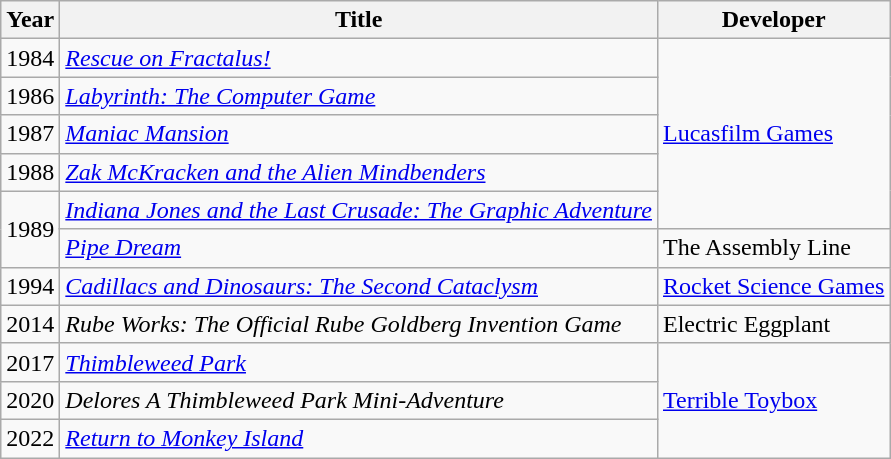<table class="wikitable sortable">
<tr>
<th>Year</th>
<th>Title</th>
<th>Developer</th>
</tr>
<tr>
<td>1984</td>
<td><em><a href='#'>Rescue on Fractalus!</a></em></td>
<td rowspan=5><a href='#'>Lucasfilm Games</a></td>
</tr>
<tr>
<td>1986</td>
<td><em><a href='#'>Labyrinth: The Computer Game</a></em></td>
</tr>
<tr>
<td>1987</td>
<td><em><a href='#'>Maniac Mansion</a></em></td>
</tr>
<tr>
<td>1988</td>
<td><em><a href='#'>Zak McKracken and the Alien Mindbenders</a></em></td>
</tr>
<tr>
<td rowspan=2>1989</td>
<td><em><a href='#'>Indiana Jones and the Last Crusade: The Graphic Adventure</a></em></td>
</tr>
<tr>
<td><em><a href='#'>Pipe Dream</a></em></td>
<td>The Assembly Line</td>
</tr>
<tr>
<td>1994</td>
<td><em><a href='#'>Cadillacs and Dinosaurs: The Second Cataclysm</a></em></td>
<td><a href='#'>Rocket Science Games</a></td>
</tr>
<tr>
<td>2014</td>
<td><em>Rube Works: The Official Rube Goldberg Invention Game</em></td>
<td>Electric Eggplant</td>
</tr>
<tr>
<td>2017</td>
<td><em><a href='#'>Thimbleweed Park</a></em></td>
<td rowspan=3><a href='#'>Terrible Toybox</a></td>
</tr>
<tr>
<td>2020</td>
<td><em>Delores A Thimbleweed Park Mini-Adventure</em></td>
</tr>
<tr>
<td>2022</td>
<td><em><a href='#'>Return to Monkey Island</a></em></td>
</tr>
</table>
